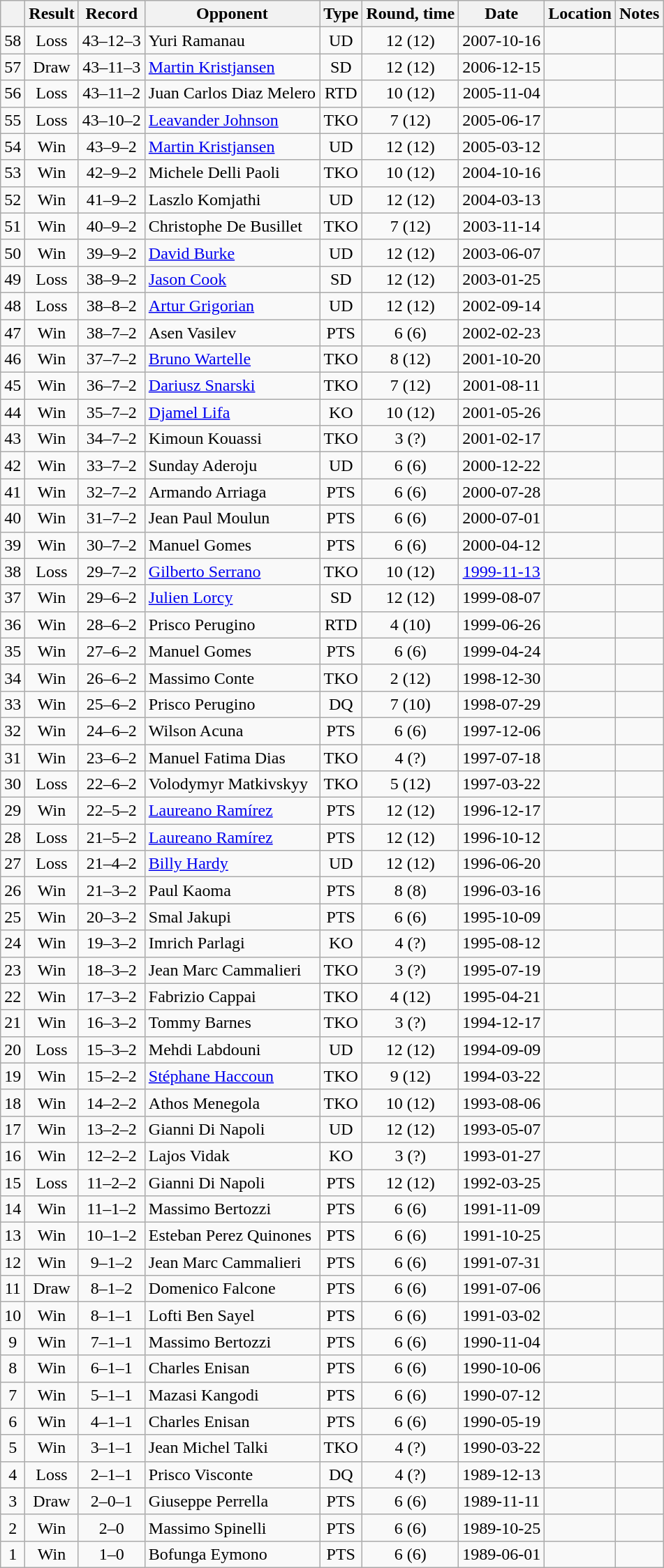<table class=wikitable style=text-align:center>
<tr>
<th></th>
<th>Result</th>
<th>Record</th>
<th>Opponent</th>
<th>Type</th>
<th>Round, time</th>
<th>Date</th>
<th>Location</th>
<th>Notes</th>
</tr>
<tr>
<td>58</td>
<td>Loss</td>
<td>43–12–3</td>
<td align=left>Yuri Ramanau</td>
<td>UD</td>
<td>12 (12)</td>
<td>2007-10-16</td>
<td align=left></td>
<td align=left></td>
</tr>
<tr>
<td>57</td>
<td>Draw</td>
<td>43–11–3</td>
<td align=left><a href='#'>Martin Kristjansen</a></td>
<td>SD</td>
<td>12 (12)</td>
<td>2006-12-15</td>
<td align=left></td>
<td align=left></td>
</tr>
<tr>
<td>56</td>
<td>Loss</td>
<td>43–11–2</td>
<td align=left>Juan Carlos Diaz Melero</td>
<td>RTD</td>
<td>10 (12)</td>
<td>2005-11-04</td>
<td align=left></td>
<td align=left></td>
</tr>
<tr>
<td>55</td>
<td>Loss</td>
<td>43–10–2</td>
<td align=left><a href='#'>Leavander Johnson</a></td>
<td>TKO</td>
<td>7 (12)</td>
<td>2005-06-17</td>
<td align=left></td>
<td align=left></td>
</tr>
<tr>
<td>54</td>
<td>Win</td>
<td>43–9–2</td>
<td align=left><a href='#'>Martin Kristjansen</a></td>
<td>UD</td>
<td>12 (12)</td>
<td>2005-03-12</td>
<td align=left></td>
<td align=left></td>
</tr>
<tr>
<td>53</td>
<td>Win</td>
<td>42–9–2</td>
<td align=left>Michele Delli Paoli</td>
<td>TKO</td>
<td>10 (12)</td>
<td>2004-10-16</td>
<td align=left></td>
<td align=left></td>
</tr>
<tr>
<td>52</td>
<td>Win</td>
<td>41–9–2</td>
<td align=left>Laszlo Komjathi</td>
<td>UD</td>
<td>12 (12)</td>
<td>2004-03-13</td>
<td align=left></td>
<td align=left></td>
</tr>
<tr>
<td>51</td>
<td>Win</td>
<td>40–9–2</td>
<td align=left>Christophe De Busillet</td>
<td>TKO</td>
<td>7 (12)</td>
<td>2003-11-14</td>
<td align=left></td>
<td align=left></td>
</tr>
<tr>
<td>50</td>
<td>Win</td>
<td>39–9–2</td>
<td align=left><a href='#'>David Burke</a></td>
<td>UD</td>
<td>12 (12)</td>
<td>2003-06-07</td>
<td align=left></td>
<td align=left></td>
</tr>
<tr>
<td>49</td>
<td>Loss</td>
<td>38–9–2</td>
<td align=left><a href='#'>Jason Cook</a></td>
<td>SD</td>
<td>12 (12)</td>
<td>2003-01-25</td>
<td align=left></td>
<td align=left></td>
</tr>
<tr>
<td>48</td>
<td>Loss</td>
<td>38–8–2</td>
<td align=left><a href='#'>Artur Grigorian</a></td>
<td>UD</td>
<td>12 (12)</td>
<td>2002-09-14</td>
<td align=left></td>
<td align=left></td>
</tr>
<tr>
<td>47</td>
<td>Win</td>
<td>38–7–2</td>
<td align=left>Asen Vasilev</td>
<td>PTS</td>
<td>6 (6)</td>
<td>2002-02-23</td>
<td align=left></td>
<td align=left></td>
</tr>
<tr>
<td>46</td>
<td>Win</td>
<td>37–7–2</td>
<td align=left><a href='#'>Bruno Wartelle</a></td>
<td>TKO</td>
<td>8 (12)</td>
<td>2001-10-20</td>
<td align=left></td>
<td align=left></td>
</tr>
<tr>
<td>45</td>
<td>Win</td>
<td>36–7–2</td>
<td align=left><a href='#'>Dariusz Snarski</a></td>
<td>TKO</td>
<td>7 (12)</td>
<td>2001-08-11</td>
<td align=left></td>
<td align=left></td>
</tr>
<tr>
<td>44</td>
<td>Win</td>
<td>35–7–2</td>
<td align=left><a href='#'>Djamel Lifa</a></td>
<td>KO</td>
<td>10 (12)</td>
<td>2001-05-26</td>
<td align=left></td>
<td align=left></td>
</tr>
<tr>
<td>43</td>
<td>Win</td>
<td>34–7–2</td>
<td align=left>Kimoun Kouassi</td>
<td>TKO</td>
<td>3 (?)</td>
<td>2001-02-17</td>
<td align=left></td>
<td align=left></td>
</tr>
<tr>
<td>42</td>
<td>Win</td>
<td>33–7–2</td>
<td align=left>Sunday Aderoju</td>
<td>UD</td>
<td>6 (6)</td>
<td>2000-12-22</td>
<td align=left></td>
<td align=left></td>
</tr>
<tr>
<td>41</td>
<td>Win</td>
<td>32–7–2</td>
<td align=left>Armando Arriaga</td>
<td>PTS</td>
<td>6 (6)</td>
<td>2000-07-28</td>
<td align=left></td>
<td align=left></td>
</tr>
<tr>
<td>40</td>
<td>Win</td>
<td>31–7–2</td>
<td align=left>Jean Paul Moulun</td>
<td>PTS</td>
<td>6 (6)</td>
<td>2000-07-01</td>
<td align=left></td>
<td align=left></td>
</tr>
<tr>
<td>39</td>
<td>Win</td>
<td>30–7–2</td>
<td align=left>Manuel Gomes</td>
<td>PTS</td>
<td>6 (6)</td>
<td>2000-04-12</td>
<td align=left></td>
<td align=left></td>
</tr>
<tr>
<td>38</td>
<td>Loss</td>
<td>29–7–2</td>
<td align=left><a href='#'>Gilberto Serrano</a></td>
<td>TKO</td>
<td>10 (12)</td>
<td><a href='#'>1999-11-13</a></td>
<td align=left></td>
<td align=left></td>
</tr>
<tr>
<td>37</td>
<td>Win</td>
<td>29–6–2</td>
<td align=left><a href='#'>Julien Lorcy</a></td>
<td>SD</td>
<td>12 (12)</td>
<td>1999-08-07</td>
<td align=left></td>
<td align=left></td>
</tr>
<tr>
<td>36</td>
<td>Win</td>
<td>28–6–2</td>
<td align=left>Prisco Perugino</td>
<td>RTD</td>
<td>4 (10)</td>
<td>1999-06-26</td>
<td align=left></td>
<td align=left></td>
</tr>
<tr>
<td>35</td>
<td>Win</td>
<td>27–6–2</td>
<td align=left>Manuel Gomes</td>
<td>PTS</td>
<td>6 (6)</td>
<td>1999-04-24</td>
<td align=left></td>
<td align=left></td>
</tr>
<tr>
<td>34</td>
<td>Win</td>
<td>26–6–2</td>
<td align=left>Massimo Conte</td>
<td>TKO</td>
<td>2 (12)</td>
<td>1998-12-30</td>
<td align=left></td>
<td align=left></td>
</tr>
<tr>
<td>33</td>
<td>Win</td>
<td>25–6–2</td>
<td align=left>Prisco Perugino</td>
<td>DQ</td>
<td>7 (10)</td>
<td>1998-07-29</td>
<td align=left></td>
<td align=left></td>
</tr>
<tr>
<td>32</td>
<td>Win</td>
<td>24–6–2</td>
<td align=left>Wilson Acuna</td>
<td>PTS</td>
<td>6 (6)</td>
<td>1997-12-06</td>
<td align=left></td>
<td align=left></td>
</tr>
<tr>
<td>31</td>
<td>Win</td>
<td>23–6–2</td>
<td align=left>Manuel Fatima Dias</td>
<td>TKO</td>
<td>4 (?)</td>
<td>1997-07-18</td>
<td align=left></td>
<td align=left></td>
</tr>
<tr>
<td>30</td>
<td>Loss</td>
<td>22–6–2</td>
<td align=left>Volodymyr Matkivskyy</td>
<td>TKO</td>
<td>5 (12)</td>
<td>1997-03-22</td>
<td align=left></td>
<td align=left></td>
</tr>
<tr>
<td>29</td>
<td>Win</td>
<td>22–5–2</td>
<td align=left><a href='#'>Laureano Ramírez</a></td>
<td>PTS</td>
<td>12 (12)</td>
<td>1996-12-17</td>
<td align=left></td>
<td align=left></td>
</tr>
<tr>
<td>28</td>
<td>Loss</td>
<td>21–5–2</td>
<td align=left><a href='#'>Laureano Ramírez</a></td>
<td>PTS</td>
<td>12 (12)</td>
<td>1996-10-12</td>
<td align=left></td>
<td align=left></td>
</tr>
<tr>
<td>27</td>
<td>Loss</td>
<td>21–4–2</td>
<td align=left><a href='#'>Billy Hardy</a></td>
<td>UD</td>
<td>12 (12)</td>
<td>1996-06-20</td>
<td align=left></td>
<td align=left></td>
</tr>
<tr>
<td>26</td>
<td>Win</td>
<td>21–3–2</td>
<td align=left>Paul Kaoma</td>
<td>PTS</td>
<td>8 (8)</td>
<td>1996-03-16</td>
<td align=left></td>
<td align=left></td>
</tr>
<tr>
<td>25</td>
<td>Win</td>
<td>20–3–2</td>
<td align=left>Smal Jakupi</td>
<td>PTS</td>
<td>6 (6)</td>
<td>1995-10-09</td>
<td align=left></td>
<td align=left></td>
</tr>
<tr>
<td>24</td>
<td>Win</td>
<td>19–3–2</td>
<td align=left>Imrich Parlagi</td>
<td>KO</td>
<td>4 (?)</td>
<td>1995-08-12</td>
<td align=left></td>
<td align=left></td>
</tr>
<tr>
<td>23</td>
<td>Win</td>
<td>18–3–2</td>
<td align=left>Jean Marc Cammalieri</td>
<td>TKO</td>
<td>3 (?)</td>
<td>1995-07-19</td>
<td align=left></td>
<td align=left></td>
</tr>
<tr>
<td>22</td>
<td>Win</td>
<td>17–3–2</td>
<td align=left>Fabrizio Cappai</td>
<td>TKO</td>
<td>4 (12)</td>
<td>1995-04-21</td>
<td align=left></td>
<td align=left></td>
</tr>
<tr>
<td>21</td>
<td>Win</td>
<td>16–3–2</td>
<td align=left>Tommy Barnes</td>
<td>TKO</td>
<td>3 (?)</td>
<td>1994-12-17</td>
<td align=left></td>
<td align=left></td>
</tr>
<tr>
<td>20</td>
<td>Loss</td>
<td>15–3–2</td>
<td align=left>Mehdi Labdouni</td>
<td>UD</td>
<td>12 (12)</td>
<td>1994-09-09</td>
<td align=left></td>
<td align=left></td>
</tr>
<tr>
<td>19</td>
<td>Win</td>
<td>15–2–2</td>
<td align=left><a href='#'>Stéphane Haccoun</a></td>
<td>TKO</td>
<td>9 (12)</td>
<td>1994-03-22</td>
<td align=left></td>
<td align=left></td>
</tr>
<tr>
<td>18</td>
<td>Win</td>
<td>14–2–2</td>
<td align=left>Athos Menegola</td>
<td>TKO</td>
<td>10 (12)</td>
<td>1993-08-06</td>
<td align=left></td>
<td align=left></td>
</tr>
<tr>
<td>17</td>
<td>Win</td>
<td>13–2–2</td>
<td align=left>Gianni Di Napoli</td>
<td>UD</td>
<td>12 (12)</td>
<td>1993-05-07</td>
<td align=left></td>
<td align=left></td>
</tr>
<tr>
<td>16</td>
<td>Win</td>
<td>12–2–2</td>
<td align=left>Lajos Vidak</td>
<td>KO</td>
<td>3 (?)</td>
<td>1993-01-27</td>
<td align=left></td>
<td align=left></td>
</tr>
<tr>
<td>15</td>
<td>Loss</td>
<td>11–2–2</td>
<td align=left>Gianni Di Napoli</td>
<td>PTS</td>
<td>12 (12)</td>
<td>1992-03-25</td>
<td align=left></td>
<td align=left></td>
</tr>
<tr>
<td>14</td>
<td>Win</td>
<td>11–1–2</td>
<td align=left>Massimo Bertozzi</td>
<td>PTS</td>
<td>6 (6)</td>
<td>1991-11-09</td>
<td align=left></td>
<td align=left></td>
</tr>
<tr>
<td>13</td>
<td>Win</td>
<td>10–1–2</td>
<td align=left>Esteban Perez Quinones</td>
<td>PTS</td>
<td>6 (6)</td>
<td>1991-10-25</td>
<td align=left></td>
<td align=left></td>
</tr>
<tr>
<td>12</td>
<td>Win</td>
<td>9–1–2</td>
<td align=left>Jean Marc Cammalieri</td>
<td>PTS</td>
<td>6 (6)</td>
<td>1991-07-31</td>
<td align=left></td>
<td align=left></td>
</tr>
<tr>
<td>11</td>
<td>Draw</td>
<td>8–1–2</td>
<td align=left>Domenico Falcone</td>
<td>PTS</td>
<td>6 (6)</td>
<td>1991-07-06</td>
<td align=left></td>
<td align=left></td>
</tr>
<tr>
<td>10</td>
<td>Win</td>
<td>8–1–1</td>
<td align=left>Lofti Ben Sayel</td>
<td>PTS</td>
<td>6 (6)</td>
<td>1991-03-02</td>
<td align=left></td>
<td align=left></td>
</tr>
<tr>
<td>9</td>
<td>Win</td>
<td>7–1–1</td>
<td align=left>Massimo Bertozzi</td>
<td>PTS</td>
<td>6 (6)</td>
<td>1990-11-04</td>
<td align=left></td>
<td align=left></td>
</tr>
<tr>
<td>8</td>
<td>Win</td>
<td>6–1–1</td>
<td align=left>Charles Enisan</td>
<td>PTS</td>
<td>6 (6)</td>
<td>1990-10-06</td>
<td align=left></td>
<td align=left></td>
</tr>
<tr>
<td>7</td>
<td>Win</td>
<td>5–1–1</td>
<td align=left>Mazasi Kangodi</td>
<td>PTS</td>
<td>6 (6)</td>
<td>1990-07-12</td>
<td align=left></td>
<td align=left></td>
</tr>
<tr>
<td>6</td>
<td>Win</td>
<td>4–1–1</td>
<td align=left>Charles Enisan</td>
<td>PTS</td>
<td>6 (6)</td>
<td>1990-05-19</td>
<td align=left></td>
<td align=left></td>
</tr>
<tr>
<td>5</td>
<td>Win</td>
<td>3–1–1</td>
<td align=left>Jean Michel Talki</td>
<td>TKO</td>
<td>4 (?)</td>
<td>1990-03-22</td>
<td align=left></td>
<td align=left></td>
</tr>
<tr>
<td>4</td>
<td>Loss</td>
<td>2–1–1</td>
<td align=left>Prisco Visconte</td>
<td>DQ</td>
<td>4 (?)</td>
<td>1989-12-13</td>
<td align=left></td>
<td align=left></td>
</tr>
<tr>
<td>3</td>
<td>Draw</td>
<td>2–0–1</td>
<td align=left>Giuseppe Perrella</td>
<td>PTS</td>
<td>6 (6)</td>
<td>1989-11-11</td>
<td align=left></td>
<td align=left></td>
</tr>
<tr>
<td>2</td>
<td>Win</td>
<td>2–0</td>
<td align=left>Massimo Spinelli</td>
<td>PTS</td>
<td>6 (6)</td>
<td>1989-10-25</td>
<td align=left></td>
<td align=left></td>
</tr>
<tr>
<td>1</td>
<td>Win</td>
<td>1–0</td>
<td align=left>Bofunga Eymono</td>
<td>PTS</td>
<td>6 (6)</td>
<td>1989-06-01</td>
<td align=left></td>
<td align=left></td>
</tr>
</table>
